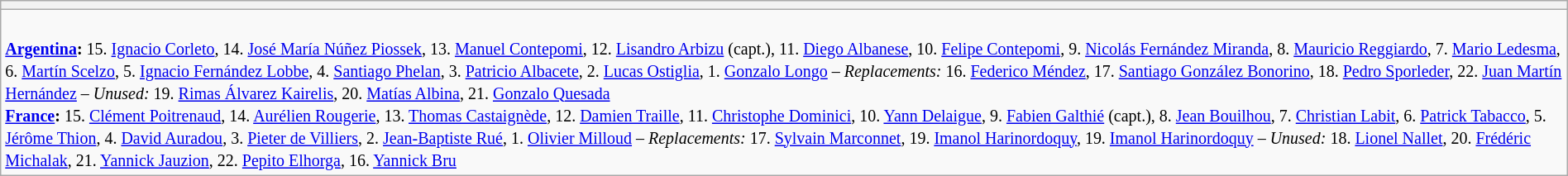<table style="width:100%" class="wikitable collapsible collapsed">
<tr>
<th></th>
</tr>
<tr>
<td><br>





<small><strong><a href='#'>Argentina</a>:</strong> 15. <a href='#'>Ignacio Corleto</a>, 14. <a href='#'>José María Núñez Piossek</a>, 13. <a href='#'>Manuel Contepomi</a>, 12. <a href='#'>Lisandro Arbizu</a> (capt.), 11. <a href='#'>Diego Albanese</a>, 10. <a href='#'>Felipe Contepomi</a>, 9. <a href='#'>Nicolás Fernández Miranda</a>, 8. <a href='#'>Mauricio Reggiardo</a>, 7. <a href='#'>Mario Ledesma</a>, 6. <a href='#'>Martín Scelzo</a>, 5. <a href='#'>Ignacio Fernández Lobbe</a>, 4. <a href='#'>Santiago Phelan</a>, 3. <a href='#'>Patricio Albacete</a>, 2. <a href='#'>Lucas Ostiglia</a>, 1. <a href='#'>Gonzalo Longo</a> – <em>Replacements:</em> 16. <a href='#'>Federico Méndez</a>, 17. <a href='#'>Santiago González Bonorino</a>, 18. <a href='#'>Pedro Sporleder</a>, 22. <a href='#'>Juan Martín Hernández</a> – <em>Unused:</em> 19. <a href='#'>Rimas Álvarez Kairelis</a>, 20. <a href='#'>Matías Albina</a>, 21. <a href='#'>Gonzalo Quesada</a></small><br>
<small><strong><a href='#'>France</a>:</strong> 15. <a href='#'>Clément Poitrenaud</a>, 14. <a href='#'>Aurélien Rougerie</a>, 13. <a href='#'>Thomas Castaignède</a>, 12. <a href='#'>Damien Traille</a>, 11. <a href='#'>Christophe Dominici</a>, 10. <a href='#'>Yann Delaigue</a>, 9. <a href='#'>Fabien Galthié</a> (capt.), 8. <a href='#'>Jean Bouilhou</a>, 7. <a href='#'>Christian Labit</a>, 6. <a href='#'>Patrick Tabacco</a>, 5. <a href='#'>Jérôme Thion</a>, 4. <a href='#'>David Auradou</a>, 3. <a href='#'>Pieter de Villiers</a>, 2. <a href='#'>Jean-Baptiste Rué</a>, 1. <a href='#'>Olivier Milloud</a> – <em>Replacements:</em> 17. <a href='#'>Sylvain Marconnet</a>, 19. <a href='#'>Imanol Harinordoquy</a>, 19. <a href='#'>Imanol Harinordoquy</a> – <em>Unused:</em> 18. <a href='#'>Lionel Nallet</a>, 20. <a href='#'>Frédéric Michalak</a>, 21. <a href='#'>Yannick Jauzion</a>, 22. <a href='#'>Pepito Elhorga</a>, 16. <a href='#'>Yannick Bru</a></small></td>
</tr>
</table>
